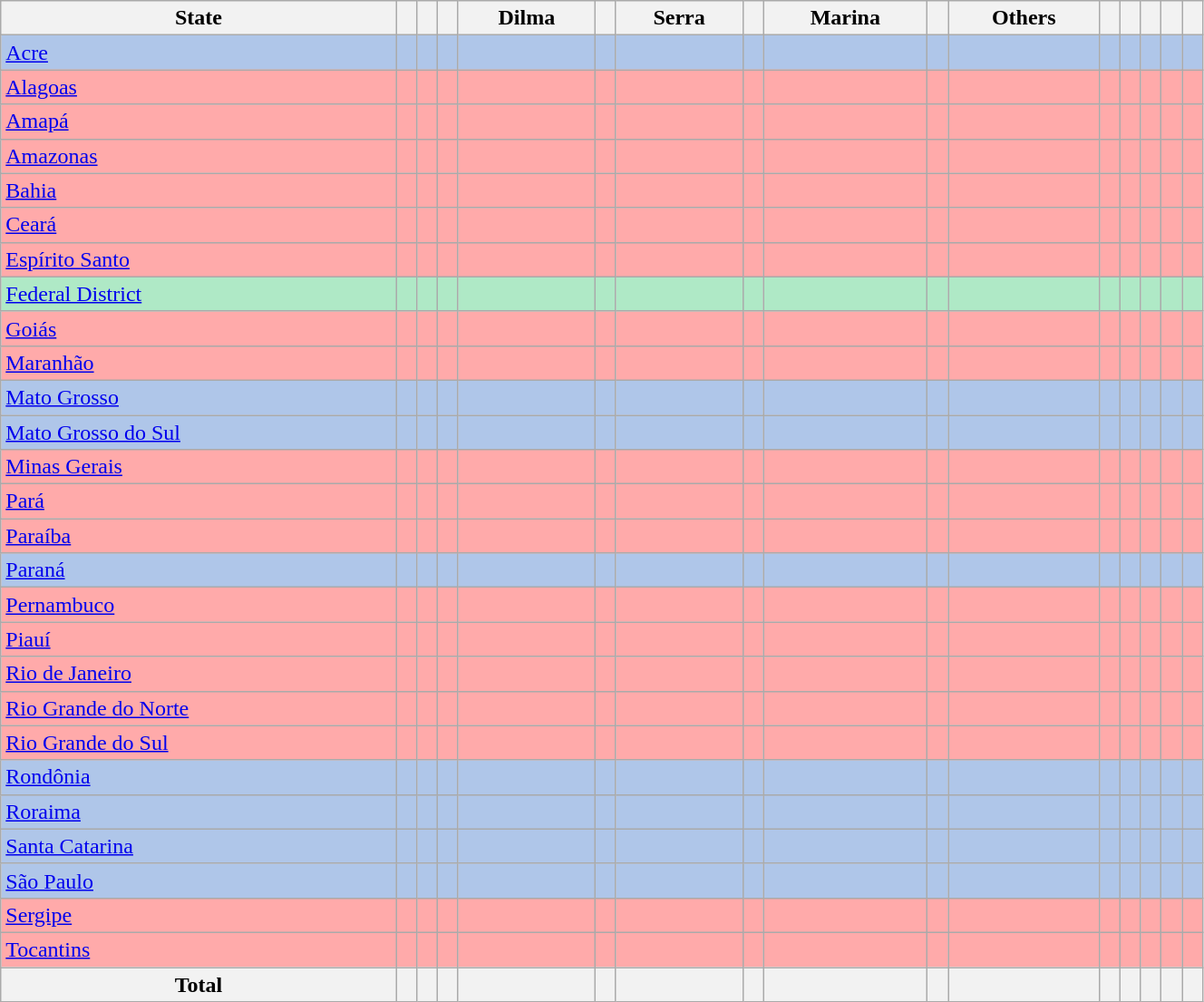<table width="70%" class="wikitable sortable">
<tr>
<th>State</th>
<th></th>
<th></th>
<th></th>
<th>Dilma</th>
<th></th>
<th>Serra</th>
<th></th>
<th>Marina</th>
<th></th>
<th>Others</th>
<th></th>
<th></th>
<th></th>
<th></th>
<th></th>
</tr>
<tr style="background-color: #afc6e9">
<td align="left"><a href='#'>Acre</a></td>
<td></td>
<td></td>
<td></td>
<td></td>
<td></td>
<td><strong></strong></td>
<td><strong></strong></td>
<td></td>
<td></td>
<td></td>
<td></td>
<td></td>
<td></td>
<td></td>
<td></td>
</tr>
<tr style="background-color: #ffaaaa">
<td align="left"><a href='#'>Alagoas</a></td>
<td></td>
<td></td>
<td></td>
<td><strong></strong></td>
<td><strong></strong></td>
<td></td>
<td></td>
<td></td>
<td></td>
<td></td>
<td></td>
<td></td>
<td></td>
<td></td>
<td></td>
</tr>
<tr style="background-color: #ffaaaa">
<td align="left"><a href='#'>Amapá</a></td>
<td></td>
<td></td>
<td></td>
<td><strong></strong></td>
<td><strong></strong></td>
<td></td>
<td></td>
<td></td>
<td></td>
<td></td>
<td></td>
<td></td>
<td></td>
<td></td>
<td></td>
</tr>
<tr style="background-color: #ffaaaa">
<td align="left"><a href='#'>Amazonas</a></td>
<td></td>
<td></td>
<td></td>
<td><strong></strong></td>
<td><strong></strong></td>
<td></td>
<td></td>
<td></td>
<td></td>
<td></td>
<td></td>
<td></td>
<td></td>
<td></td>
<td></td>
</tr>
<tr style="background-color: #ffaaaa">
<td align="left"><a href='#'>Bahia</a></td>
<td></td>
<td></td>
<td></td>
<td><strong></strong></td>
<td><strong></strong></td>
<td></td>
<td></td>
<td></td>
<td></td>
<td></td>
<td></td>
<td></td>
<td></td>
<td></td>
<td></td>
</tr>
<tr style="background-color: #ffaaaa">
<td align="left"><a href='#'>Ceará</a></td>
<td></td>
<td></td>
<td></td>
<td><strong></strong></td>
<td><strong></strong></td>
<td></td>
<td></td>
<td></td>
<td></td>
<td></td>
<td></td>
<td></td>
<td></td>
<td></td>
<td></td>
</tr>
<tr style="background-color: #ffaaaa">
<td align="left"><a href='#'>Espírito Santo</a></td>
<td></td>
<td></td>
<td></td>
<td><strong></strong></td>
<td><strong></strong></td>
<td></td>
<td></td>
<td></td>
<td></td>
<td></td>
<td></td>
<td></td>
<td></td>
<td></td>
<td></td>
</tr>
<tr style="background-color: #afe9c6">
<td align="left"><a href='#'>Federal District</a></td>
<td></td>
<td></td>
<td></td>
<td></td>
<td></td>
<td></td>
<td></td>
<td><strong></strong></td>
<td><strong></strong></td>
<td></td>
<td></td>
<td></td>
<td></td>
<td></td>
<td></td>
</tr>
<tr style="background-color: #ffaaaa">
<td align="left"><a href='#'>Goiás</a></td>
<td></td>
<td></td>
<td></td>
<td><strong></strong></td>
<td><strong></strong></td>
<td></td>
<td></td>
<td></td>
<td></td>
<td></td>
<td></td>
<td></td>
<td></td>
<td></td>
<td></td>
</tr>
<tr style="background-color: #ffaaaa">
<td align="left"><a href='#'>Maranhão</a></td>
<td></td>
<td></td>
<td></td>
<td><strong></strong></td>
<td><strong></strong></td>
<td></td>
<td></td>
<td></td>
<td></td>
<td></td>
<td></td>
<td></td>
<td></td>
<td></td>
<td></td>
</tr>
<tr style="background-color: #afc6e9">
<td align="left"><a href='#'>Mato Grosso</a></td>
<td></td>
<td></td>
<td></td>
<td></td>
<td></td>
<td><strong></strong></td>
<td></td>
<td></td>
<td></td>
<td></td>
<td></td>
<td></td>
<td></td>
<td></td>
<td></td>
</tr>
<tr style="background-color: #afc6e9">
<td align="left"><a href='#'>Mato Grosso do Sul</a></td>
<td></td>
<td></td>
<td></td>
<td></td>
<td></td>
<td><strong></strong></td>
<td><strong></strong></td>
<td></td>
<td></td>
<td></td>
<td></td>
<td></td>
<td></td>
<td></td>
<td></td>
</tr>
<tr style="background-color: #ffaaaa">
<td align="left"><a href='#'>Minas Gerais</a></td>
<td></td>
<td></td>
<td></td>
<td><strong></strong></td>
<td></td>
<td></td>
<td></td>
<td></td>
<td></td>
<td></td>
<td></td>
<td></td>
<td></td>
<td></td>
<td></td>
</tr>
<tr style="background-color: #ffaaaa">
<td align="left"><a href='#'>Pará</a></td>
<td></td>
<td></td>
<td></td>
<td><strong></strong></td>
<td><strong></strong></td>
<td></td>
<td></td>
<td></td>
<td></td>
<td></td>
<td></td>
<td></td>
<td></td>
<td></td>
<td></td>
</tr>
<tr style="background-color: #ffaaaa">
<td align="left"><a href='#'>Paraíba</a></td>
<td></td>
<td></td>
<td></td>
<td><strong></strong></td>
<td><strong></strong></td>
<td></td>
<td></td>
<td></td>
<td></td>
<td></td>
<td></td>
<td></td>
<td></td>
<td></td>
<td></td>
</tr>
<tr style="background-color: #afc6e9">
<td align="left"><a href='#'>Paraná</a></td>
<td></td>
<td></td>
<td></td>
<td></td>
<td></td>
<td><strong></strong></td>
<td><strong></strong></td>
<td></td>
<td></td>
<td></td>
<td></td>
<td></td>
<td></td>
<td></td>
<td></td>
</tr>
<tr style="background-color: #ffaaaa">
<td align="left"><a href='#'>Pernambuco</a></td>
<td></td>
<td></td>
<td></td>
<td><strong></strong></td>
<td><strong></strong></td>
<td></td>
<td></td>
<td></td>
<td></td>
<td></td>
<td></td>
<td></td>
<td></td>
<td></td>
<td></td>
</tr>
<tr style="background-color: #ffaaaa">
<td align="left"><a href='#'>Piauí</a></td>
<td></td>
<td></td>
<td></td>
<td><strong></strong></td>
<td><strong></strong></td>
<td></td>
<td></td>
<td></td>
<td></td>
<td></td>
<td></td>
<td></td>
<td></td>
<td></td>
<td></td>
</tr>
<tr style="background-color: #ffaaaa">
<td align="left"><a href='#'>Rio de Janeiro</a></td>
<td></td>
<td></td>
<td></td>
<td><strong></strong></td>
<td><strong></strong></td>
<td></td>
<td></td>
<td></td>
<td></td>
<td></td>
<td></td>
<td></td>
<td></td>
<td></td>
<td></td>
</tr>
<tr style="background-color: #ffaaaa">
<td align="left"><a href='#'>Rio Grande do Norte</a></td>
<td></td>
<td></td>
<td></td>
<td><strong></strong></td>
<td><strong></strong></td>
<td></td>
<td></td>
<td></td>
<td></td>
<td></td>
<td></td>
<td></td>
<td></td>
<td></td>
<td></td>
</tr>
<tr style="background-color: #ffaaaa">
<td align="left"><a href='#'>Rio Grande do Sul</a></td>
<td></td>
<td></td>
<td></td>
<td><strong></strong></td>
<td><strong></strong></td>
<td></td>
<td></td>
<td></td>
<td></td>
<td></td>
<td></td>
<td></td>
<td></td>
<td></td>
<td></td>
</tr>
<tr style="background-color: #afc6e9">
<td align="left"><a href='#'>Rondônia</a></td>
<td></td>
<td></td>
<td></td>
<td></td>
<td></td>
<td><strong></strong></td>
<td><strong></strong></td>
<td></td>
<td></td>
<td></td>
<td></td>
<td></td>
<td></td>
<td></td>
<td></td>
</tr>
<tr style="background-color: #afc6e9">
<td align="left"><a href='#'>Roraima</a></td>
<td></td>
<td></td>
<td></td>
<td></td>
<td></td>
<td><strong></strong></td>
<td><strong></strong></td>
<td></td>
<td></td>
<td></td>
<td></td>
<td></td>
<td></td>
<td></td>
<td></td>
</tr>
<tr style="background-color: #afc6e9">
<td align="left"><a href='#'>Santa Catarina</a></td>
<td></td>
<td></td>
<td></td>
<td></td>
<td></td>
<td><strong></strong></td>
<td><strong></strong></td>
<td></td>
<td></td>
<td></td>
<td></td>
<td></td>
<td></td>
<td></td>
<td></td>
</tr>
<tr style="background-color: #afc6e9">
<td align="left"><a href='#'>São Paulo</a></td>
<td></td>
<td></td>
<td></td>
<td></td>
<td></td>
<td><strong></strong></td>
<td><strong></strong></td>
<td></td>
<td></td>
<td></td>
<td></td>
<td></td>
<td></td>
<td></td>
<td></td>
</tr>
<tr style="background-color: #ffaaaa">
<td align="left"><a href='#'>Sergipe</a></td>
<td></td>
<td></td>
<td></td>
<td><strong></strong></td>
<td><strong></strong></td>
<td></td>
<td></td>
<td></td>
<td></td>
<td></td>
<td></td>
<td></td>
<td></td>
<td></td>
<td></td>
</tr>
<tr style="background-color: #ffaaaa">
<td align="left"><a href='#'>Tocantins</a></td>
<td></td>
<td></td>
<td></td>
<td><strong></strong></td>
<td><strong></strong></td>
<td></td>
<td></td>
<td></td>
<td></td>
<td></td>
<td></td>
<td></td>
<td></td>
<td></td>
<td></td>
</tr>
<tr>
<th align="left">Total</th>
<th></th>
<th></th>
<th></th>
<th></th>
<th></th>
<th></th>
<th></th>
<th></th>
<th></th>
<th></th>
<th></th>
<th></th>
<th></th>
<th></th>
<th></th>
</tr>
</table>
